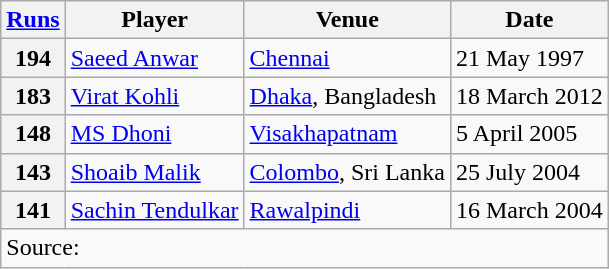<table class="wikitable">
<tr>
<th align="center"><strong><a href='#'>Runs</a></strong></th>
<th align="center"><strong>Player</strong></th>
<th align="center"><strong>Venue</strong></th>
<th align="center"><strong>Date</strong></th>
</tr>
<tr>
<th>194</th>
<td>  <a href='#'>Saeed Anwar</a></td>
<td><a href='#'>Chennai</a></td>
<td>21 May 1997</td>
</tr>
<tr>
<th>183</th>
<td> <a href='#'>Virat Kohli</a></td>
<td><a href='#'>Dhaka</a>, Bangladesh</td>
<td>18 March 2012</td>
</tr>
<tr>
<th>148</th>
<td> <a href='#'>MS Dhoni</a></td>
<td><a href='#'>Visakhapatnam</a></td>
<td>5 April 2005</td>
</tr>
<tr>
<th>143</th>
<td> <a href='#'>Shoaib Malik</a></td>
<td><a href='#'>Colombo</a>, Sri Lanka</td>
<td>25 July 2004</td>
</tr>
<tr>
<th>141</th>
<td> <a href='#'>Sachin Tendulkar</a></td>
<td><a href='#'>Rawalpindi</a></td>
<td>16 March 2004</td>
</tr>
<tr>
<td colspan="5">Source:</td>
</tr>
</table>
